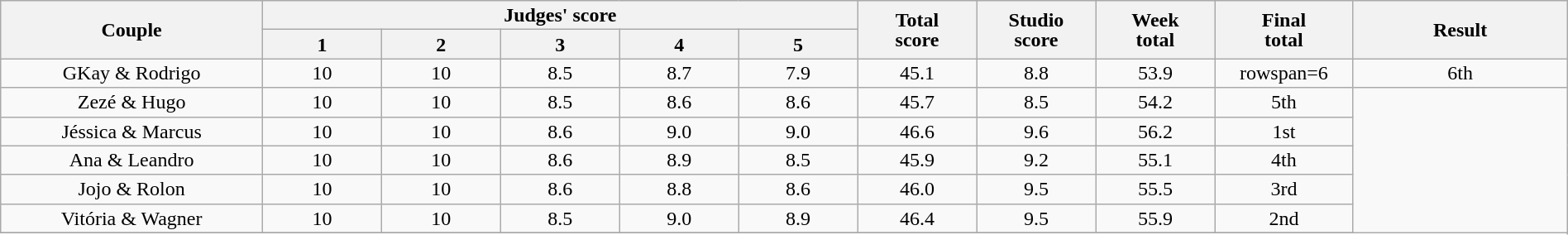<table class="wikitable" style="font-size:100%; line-height:16px; text-align:center" width="100%">
<tr>
<th rowspan=2 width="11.00%">Couple</th>
<th colspan=5 width="25.00%">Judges' score</th>
<th rowspan=2 width="05.00%">Total<br>score</th>
<th rowspan=2 width="05.00%">Studio<br>score</th>
<th rowspan=2 width="05.00%">Week<br>total</th>
<th rowspan=2 width="05.00%">Final<br>total</th>
<th rowspan=2 width="09.00%">Result</th>
</tr>
<tr>
<th width="05.00%">1</th>
<th width="05.00%">2</th>
<th width="05.00%">3</th>
<th width="05.00%">4</th>
<th width="05.00%">5</th>
</tr>
<tr>
<td>GKay & Rodrigo</td>
<td>10</td>
<td>10</td>
<td>8.5</td>
<td>8.7</td>
<td>7.9</td>
<td>45.1</td>
<td>8.8</td>
<td>53.9</td>
<td>rowspan=6 </td>
<td>6th</td>
</tr>
<tr>
<td>Zezé & Hugo</td>
<td>10</td>
<td>10</td>
<td>8.5</td>
<td>8.6</td>
<td>8.6</td>
<td>45.7</td>
<td>8.5</td>
<td>54.2</td>
<td>5th</td>
</tr>
<tr>
<td>Jéssica & Marcus</td>
<td>10</td>
<td>10</td>
<td>8.6</td>
<td>9.0</td>
<td>9.0</td>
<td>46.6</td>
<td>9.6</td>
<td>56.2</td>
<td>1st</td>
</tr>
<tr>
<td>Ana & Leandro</td>
<td>10</td>
<td>10</td>
<td>8.6</td>
<td>8.9</td>
<td>8.5</td>
<td>45.9</td>
<td>9.2</td>
<td>55.1</td>
<td>4th</td>
</tr>
<tr>
<td>Jojo & Rolon</td>
<td>10</td>
<td>10</td>
<td>8.6</td>
<td>8.8</td>
<td>8.6</td>
<td>46.0</td>
<td>9.5</td>
<td>55.5</td>
<td>3rd</td>
</tr>
<tr>
<td>Vitória & Wagner</td>
<td>10</td>
<td>10</td>
<td>8.5</td>
<td>9.0</td>
<td>8.9</td>
<td>46.4</td>
<td>9.5</td>
<td>55.9</td>
<td>2nd</td>
</tr>
<tr>
</tr>
</table>
